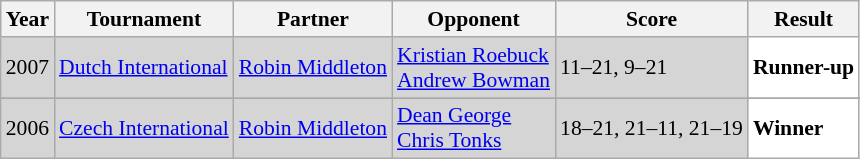<table class="sortable wikitable" style="font-size: 90%;">
<tr>
<th>Year</th>
<th>Tournament</th>
<th>Partner</th>
<th>Opponent</th>
<th>Score</th>
<th>Result</th>
</tr>
<tr style="background:#D5D5D5">
<td align="center">2007</td>
<td align="left"><a href='#'>Dutch International</a></td>
<td align="left"> <a href='#'>Robin Middleton</a></td>
<td align="left"> <a href='#'>Kristian Roebuck</a> <br>  <a href='#'>Andrew Bowman</a></td>
<td align="left">11–21, 9–21</td>
<td style="text-align:left; background:white"> <strong>Runner-up</strong></td>
</tr>
<tr>
</tr>
<tr style="background:#D5D5D5">
<td align="center">2006</td>
<td align="left"><a href='#'>Czech International</a></td>
<td align="left"> <a href='#'>Robin Middleton</a></td>
<td align="left"> <a href='#'>Dean George</a> <br>  <a href='#'>Chris Tonks</a></td>
<td align="left">18–21, 21–11, 21–19</td>
<td style="text-align:left; background:white"> <strong>Winner</strong></td>
</tr>
</table>
